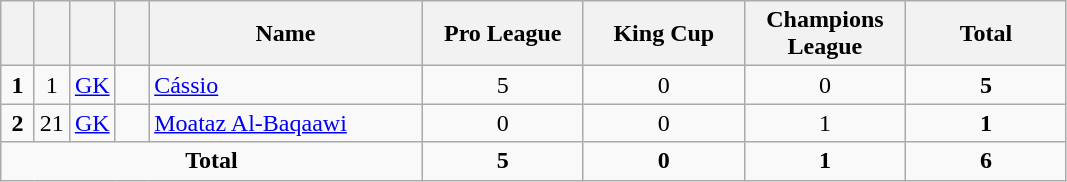<table class="wikitable" style="text-align:center">
<tr>
<th width=15></th>
<th width=15></th>
<th width=15></th>
<th width=15></th>
<th width=175>Name</th>
<th width=100>Pro League</th>
<th width=100>King Cup</th>
<th width=100>Champions League</th>
<th width=100>Total</th>
</tr>
<tr>
<td><strong>1</strong></td>
<td>1</td>
<td><a href='#'>GK</a></td>
<td></td>
<td align=left><a href='#'>Cássio</a></td>
<td>5</td>
<td>0</td>
<td>0</td>
<td><strong>5</strong></td>
</tr>
<tr>
<td><strong>2</strong></td>
<td>21</td>
<td><a href='#'>GK</a></td>
<td></td>
<td align=left><a href='#'>Moataz Al-Baqaawi</a></td>
<td>0</td>
<td>0</td>
<td>1</td>
<td><strong>1</strong></td>
</tr>
<tr>
<td colspan=5><strong>Total</strong></td>
<td><strong>5</strong></td>
<td><strong>0</strong></td>
<td><strong>1</strong></td>
<td><strong>6</strong></td>
</tr>
</table>
